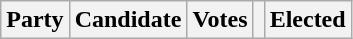<table class="wikitable">
<tr>
<th colspan="2">Party</th>
<th>Candidate</th>
<th>Votes</th>
<th></th>
<th>Elected<br>










</th>
</tr>
</table>
